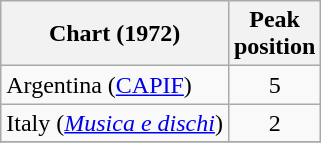<table class="wikitable sortable">
<tr>
<th align="left">Chart (1972)</th>
<th align="left">Peak<br>position</th>
</tr>
<tr>
<td align="left">Argentina (<a href='#'>CAPIF</a>)</td>
<td align="center">5</td>
</tr>
<tr>
<td align="left">Italy (<em><a href='#'>Musica e dischi</a></em>)</td>
<td align="center">2</td>
</tr>
<tr>
</tr>
</table>
